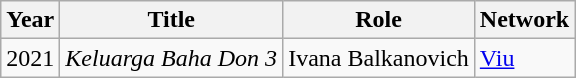<table class="wikitable">
<tr>
<th>Year</th>
<th>Title</th>
<th>Role</th>
<th>Network</th>
</tr>
<tr>
<td>2021</td>
<td><em>Keluarga Baha Don 3</em></td>
<td>Ivana Balkanovich</td>
<td><a href='#'>Viu</a></td>
</tr>
</table>
